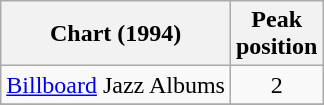<table class="wikitable">
<tr>
<th>Chart (1994)</th>
<th>Peak<br>position</th>
</tr>
<tr>
<td><a href='#'>Billboard</a> Jazz Albums</td>
<td align=center>2</td>
</tr>
<tr>
</tr>
</table>
